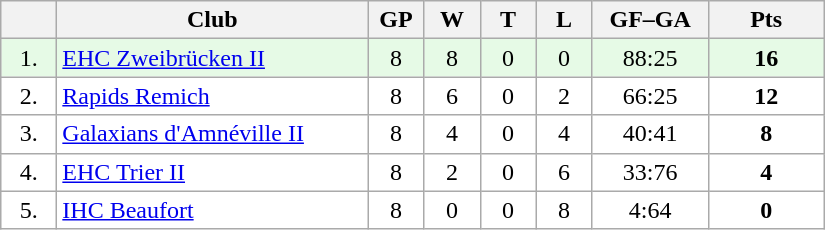<table class="wikitable">
<tr>
<th width="30"></th>
<th width="200">Club</th>
<th width="30">GP</th>
<th width="30">W</th>
<th width="30">T</th>
<th width="30">L</th>
<th width="70">GF–GA</th>
<th width="70">Pts</th>
</tr>
<tr bgcolor="#e6fae6" align="center">
<td>1.</td>
<td align="left"> <a href='#'>EHC Zweibrücken II</a></td>
<td>8</td>
<td>8</td>
<td>0</td>
<td>0</td>
<td>88:25</td>
<td><strong>16</strong></td>
</tr>
<tr bgcolor="#FFFFFF" align="center">
<td>2.</td>
<td align="left"> <a href='#'>Rapids Remich</a></td>
<td>8</td>
<td>6</td>
<td>0</td>
<td>2</td>
<td>66:25</td>
<td><strong>12</strong></td>
</tr>
<tr bgcolor="#FFFFFF" align="center">
<td>3.</td>
<td align="left"> <a href='#'>Galaxians d'Amnéville II</a></td>
<td>8</td>
<td>4</td>
<td>0</td>
<td>4</td>
<td>40:41</td>
<td><strong>8</strong></td>
</tr>
<tr bgcolor="#FFFFFF" align="center">
<td>4.</td>
<td align="left"> <a href='#'>EHC Trier II</a></td>
<td>8</td>
<td>2</td>
<td>0</td>
<td>6</td>
<td>33:76</td>
<td><strong>4</strong></td>
</tr>
<tr bgcolor="#FFFFFF" align="center">
<td>5.</td>
<td align="left"> <a href='#'>IHC Beaufort</a></td>
<td>8</td>
<td>0</td>
<td>0</td>
<td>8</td>
<td>4:64</td>
<td><strong>0</strong></td>
</tr>
</table>
